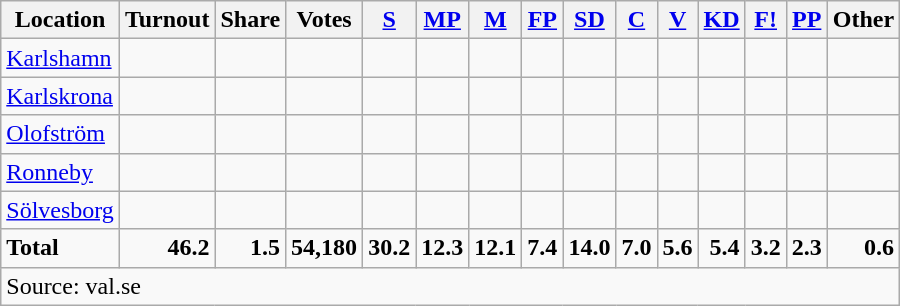<table class="wikitable sortable" style=text-align:right>
<tr>
<th>Location</th>
<th>Turnout</th>
<th>Share</th>
<th>Votes</th>
<th><a href='#'>S</a></th>
<th><a href='#'>MP</a></th>
<th><a href='#'>M</a></th>
<th><a href='#'>FP</a></th>
<th><a href='#'>SD</a></th>
<th><a href='#'>C</a></th>
<th><a href='#'>V</a></th>
<th><a href='#'>KD</a></th>
<th><a href='#'>F!</a></th>
<th><a href='#'>PP</a></th>
<th>Other</th>
</tr>
<tr>
<td align=left><a href='#'>Karlshamn</a></td>
<td></td>
<td></td>
<td></td>
<td></td>
<td></td>
<td></td>
<td></td>
<td></td>
<td></td>
<td></td>
<td></td>
<td></td>
<td></td>
<td></td>
</tr>
<tr>
<td align=left><a href='#'>Karlskrona</a></td>
<td></td>
<td></td>
<td></td>
<td></td>
<td></td>
<td></td>
<td></td>
<td></td>
<td></td>
<td></td>
<td></td>
<td></td>
<td></td>
<td></td>
</tr>
<tr>
<td align=left><a href='#'>Olofström</a></td>
<td></td>
<td></td>
<td></td>
<td></td>
<td></td>
<td></td>
<td></td>
<td></td>
<td></td>
<td></td>
<td></td>
<td></td>
<td></td>
<td></td>
</tr>
<tr>
<td align=left><a href='#'>Ronneby</a></td>
<td></td>
<td></td>
<td></td>
<td></td>
<td></td>
<td></td>
<td></td>
<td></td>
<td></td>
<td></td>
<td></td>
<td></td>
<td></td>
<td></td>
</tr>
<tr>
<td align=left><a href='#'>Sölvesborg</a></td>
<td></td>
<td></td>
<td></td>
<td></td>
<td></td>
<td></td>
<td></td>
<td></td>
<td></td>
<td></td>
<td></td>
<td></td>
<td></td>
<td></td>
</tr>
<tr>
<td align=left><strong>Total</strong></td>
<td><strong>46.2</strong></td>
<td><strong>1.5</strong></td>
<td><strong>54,180</strong></td>
<td><strong>30.2</strong></td>
<td><strong>12.3</strong></td>
<td><strong>12.1</strong></td>
<td><strong>7.4</strong></td>
<td><strong>14.0</strong></td>
<td><strong>7.0</strong></td>
<td><strong>5.6</strong></td>
<td><strong>5.4</strong></td>
<td><strong>3.2</strong></td>
<td><strong>2.3</strong></td>
<td><strong>0.6</strong></td>
</tr>
<tr>
<td align=left colspan=15>Source: val.se </td>
</tr>
</table>
